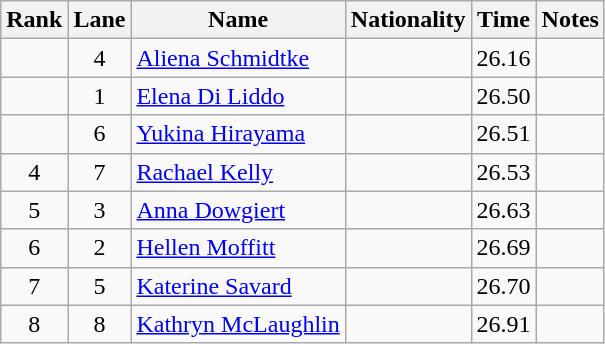<table class="wikitable sortable" style="text-align:center">
<tr>
<th>Rank</th>
<th>Lane</th>
<th>Name</th>
<th>Nationality</th>
<th>Time</th>
<th>Notes</th>
</tr>
<tr>
<td></td>
<td>4</td>
<td align="left"><a href='#'>Aliena Schmidtke</a></td>
<td align="left"></td>
<td>26.16</td>
<td></td>
</tr>
<tr>
<td></td>
<td>1</td>
<td align="left"><a href='#'>Elena Di Liddo</a></td>
<td align="left"></td>
<td>26.50</td>
<td></td>
</tr>
<tr>
<td></td>
<td>6</td>
<td align="left"><a href='#'>Yukina Hirayama</a></td>
<td align="left"></td>
<td>26.51</td>
<td></td>
</tr>
<tr>
<td>4</td>
<td>7</td>
<td align="left"><a href='#'>Rachael Kelly</a></td>
<td align="left"></td>
<td>26.53</td>
<td></td>
</tr>
<tr>
<td>5</td>
<td>3</td>
<td align="left"><a href='#'>Anna Dowgiert</a></td>
<td align="left"></td>
<td>26.63</td>
<td></td>
</tr>
<tr>
<td>6</td>
<td>2</td>
<td align="left"><a href='#'>Hellen Moffitt</a></td>
<td align="left"></td>
<td>26.69</td>
<td></td>
</tr>
<tr>
<td>7</td>
<td>5</td>
<td align="left"><a href='#'>Katerine Savard</a></td>
<td align="left"></td>
<td>26.70</td>
<td></td>
</tr>
<tr>
<td>8</td>
<td>8</td>
<td align="left"><a href='#'>Kathryn McLaughlin</a></td>
<td align="left"></td>
<td>26.91</td>
<td></td>
</tr>
</table>
